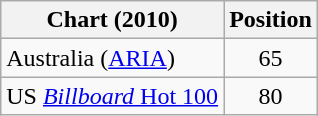<table class="wikitable sortable">
<tr>
<th>Chart (2010)</th>
<th>Position</th>
</tr>
<tr>
<td>Australia (<a href='#'>ARIA</a>)</td>
<td style="text-align:center;">65</td>
</tr>
<tr>
<td>US <a href='#'><em>Billboard</em> Hot 100</a></td>
<td align="center">80</td>
</tr>
</table>
